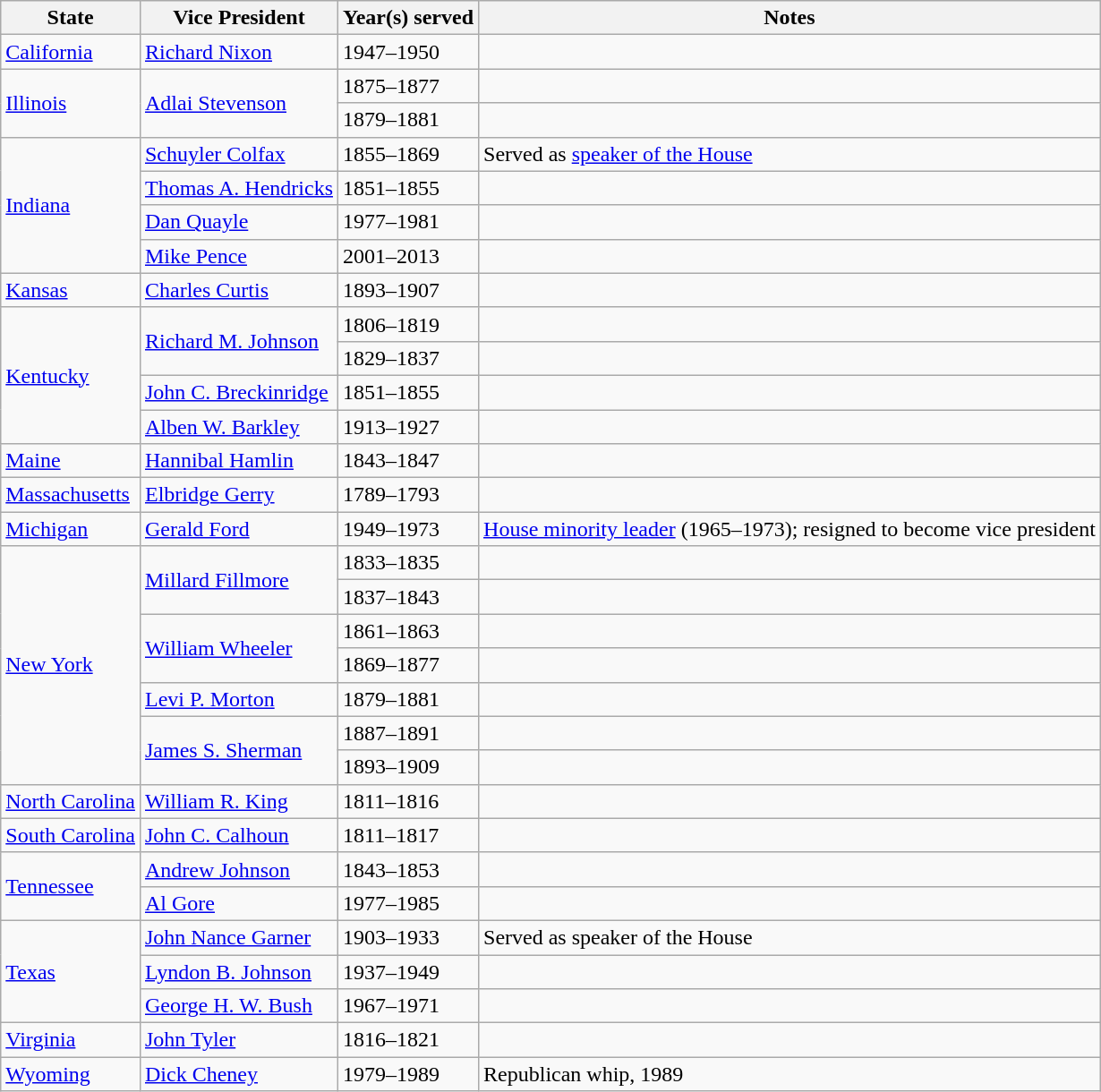<table class=wikitable>
<tr>
<th>State</th>
<th>Vice President</th>
<th>Year(s) served</th>
<th>Notes</th>
</tr>
<tr>
<td><a href='#'>California</a></td>
<td><a href='#'>Richard Nixon</a></td>
<td>1947–1950</td>
<td></td>
</tr>
<tr>
<td rowspan=2><a href='#'>Illinois</a></td>
<td rowspan=2><a href='#'>Adlai Stevenson</a></td>
<td>1875–1877</td>
<td></td>
</tr>
<tr>
<td>1879–1881</td>
<td></td>
</tr>
<tr>
<td rowspan=4><a href='#'>Indiana</a></td>
<td><a href='#'>Schuyler Colfax</a></td>
<td>1855–1869</td>
<td>Served as <a href='#'>speaker of the House</a></td>
</tr>
<tr>
<td><a href='#'>Thomas A. Hendricks</a></td>
<td>1851–1855</td>
<td></td>
</tr>
<tr>
<td><a href='#'>Dan Quayle</a></td>
<td>1977–1981</td>
<td></td>
</tr>
<tr>
<td><a href='#'>Mike Pence</a></td>
<td>2001–2013</td>
<td></td>
</tr>
<tr>
<td><a href='#'>Kansas</a></td>
<td><a href='#'>Charles Curtis</a></td>
<td>1893–1907</td>
<td></td>
</tr>
<tr>
<td rowspan=4><a href='#'>Kentucky</a></td>
<td rowspan=2><a href='#'>Richard M. Johnson</a></td>
<td>1806–1819</td>
<td></td>
</tr>
<tr>
<td>1829–1837</td>
<td></td>
</tr>
<tr>
<td><a href='#'>John C. Breckinridge</a></td>
<td>1851–1855</td>
<td></td>
</tr>
<tr>
<td><a href='#'>Alben W. Barkley</a></td>
<td>1913–1927</td>
<td></td>
</tr>
<tr>
<td><a href='#'>Maine</a></td>
<td><a href='#'>Hannibal Hamlin</a></td>
<td>1843–1847</td>
<td></td>
</tr>
<tr>
<td><a href='#'>Massachusetts</a></td>
<td><a href='#'>Elbridge Gerry</a></td>
<td>1789–1793</td>
<td></td>
</tr>
<tr>
<td><a href='#'>Michigan</a></td>
<td><a href='#'>Gerald Ford</a></td>
<td>1949–1973</td>
<td><a href='#'>House minority leader</a> (1965–1973); resigned to become vice president</td>
</tr>
<tr>
<td rowspan=7><a href='#'>New York</a></td>
<td rowspan=2><a href='#'>Millard Fillmore</a></td>
<td>1833–1835</td>
<td></td>
</tr>
<tr>
<td>1837–1843</td>
<td></td>
</tr>
<tr>
<td rowspan=2><a href='#'>William Wheeler</a></td>
<td>1861–1863</td>
<td></td>
</tr>
<tr>
<td>1869–1877</td>
<td></td>
</tr>
<tr>
<td><a href='#'>Levi P. Morton</a></td>
<td>1879–1881</td>
<td></td>
</tr>
<tr>
<td rowspan=2><a href='#'>James S. Sherman</a></td>
<td>1887–1891</td>
<td></td>
</tr>
<tr>
<td>1893–1909</td>
<td></td>
</tr>
<tr>
<td><a href='#'>North Carolina</a></td>
<td><a href='#'>William R. King</a></td>
<td>1811–1816</td>
<td></td>
</tr>
<tr>
<td><a href='#'>South Carolina</a></td>
<td><a href='#'>John C. Calhoun</a></td>
<td>1811–1817</td>
<td></td>
</tr>
<tr>
<td rowspan=2><a href='#'>Tennessee</a></td>
<td><a href='#'>Andrew Johnson</a></td>
<td>1843–1853</td>
<td></td>
</tr>
<tr>
<td><a href='#'>Al Gore</a></td>
<td>1977–1985</td>
<td></td>
</tr>
<tr>
<td rowspan=3><a href='#'>Texas</a></td>
<td><a href='#'>John Nance Garner</a></td>
<td>1903–1933</td>
<td>Served as speaker of the House</td>
</tr>
<tr>
<td><a href='#'>Lyndon B. Johnson</a></td>
<td>1937–1949</td>
<td></td>
</tr>
<tr>
<td><a href='#'>George H. W. Bush</a></td>
<td>1967–1971</td>
<td></td>
</tr>
<tr>
<td><a href='#'>Virginia</a></td>
<td><a href='#'>John Tyler</a></td>
<td>1816–1821</td>
<td></td>
</tr>
<tr>
<td><a href='#'>Wyoming</a></td>
<td><a href='#'>Dick Cheney</a></td>
<td>1979–1989</td>
<td>Republican whip, 1989</td>
</tr>
</table>
